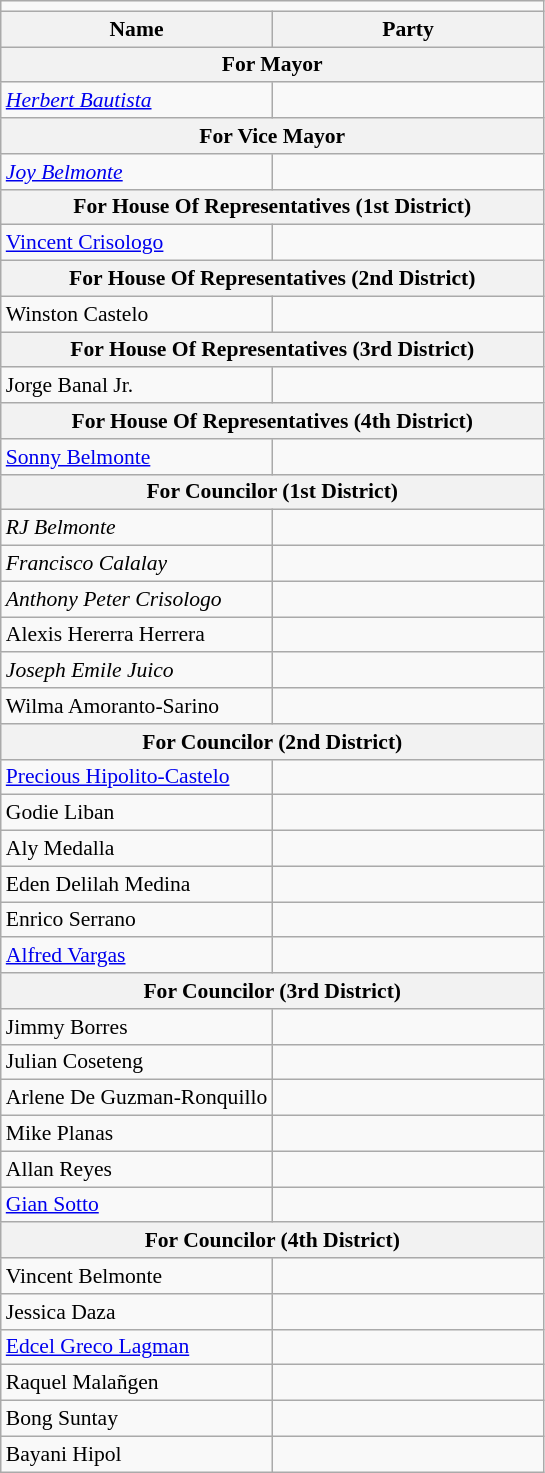<table class=wikitable style="font-size:90%">
<tr>
<td colspan=4 bgcolor=></td>
</tr>
<tr>
<th width=50%>Name</th>
<th colspan=2>Party</th>
</tr>
<tr>
<th colspan=3>For Mayor</th>
</tr>
<tr>
<td><em><a href='#'>Herbert Bautista</a></em></td>
<td></td>
</tr>
<tr>
<th colspan=3>For Vice Mayor</th>
</tr>
<tr>
<td><em><a href='#'>Joy Belmonte</a></em></td>
<td></td>
</tr>
<tr>
<th colspan=3>For House Of Representatives (1st District)</th>
</tr>
<tr>
<td><a href='#'>Vincent Crisologo</a></td>
<td></td>
</tr>
<tr>
<th colspan=3>For House Of Representatives (2nd District)</th>
</tr>
<tr>
<td>Winston Castelo</td>
<td></td>
</tr>
<tr>
<th colspan=3>For House Of Representatives (3rd District)</th>
</tr>
<tr>
<td>Jorge Banal Jr.</td>
<td></td>
</tr>
<tr>
<th colspan=3>For House Of Representatives (4th District)</th>
</tr>
<tr>
<td><a href='#'>Sonny Belmonte</a></td>
<td></td>
</tr>
<tr>
<th colspan=3>For Councilor (1st District)</th>
</tr>
<tr>
<td><em>RJ Belmonte</em></td>
<td></td>
</tr>
<tr>
<td><em>Francisco Calalay</em></td>
<td></td>
</tr>
<tr>
<td><em>Anthony Peter Crisologo</em></td>
<td></td>
</tr>
<tr>
<td>Alexis Hererra Herrera</td>
<td></td>
</tr>
<tr>
<td><em>Joseph Emile Juico</em></td>
<td></td>
</tr>
<tr>
<td>Wilma Amoranto-Sarino</td>
<td></td>
</tr>
<tr>
<th colspan=3>For Councilor (2nd District)</th>
</tr>
<tr>
<td><a href='#'>Precious Hipolito-Castelo</a></td>
<td></td>
</tr>
<tr>
<td>Godie Liban</td>
<td></td>
</tr>
<tr>
<td>Aly Medalla</td>
<td></td>
</tr>
<tr>
<td>Eden Delilah Medina</td>
<td></td>
</tr>
<tr>
<td>Enrico Serrano</td>
<td></td>
</tr>
<tr>
<td><a href='#'>Alfred Vargas</a></td>
<td></td>
</tr>
<tr>
<th colspan=3>For Councilor (3rd District)</th>
</tr>
<tr>
<td>Jimmy Borres</td>
<td></td>
</tr>
<tr>
<td>Julian Coseteng</td>
<td></td>
</tr>
<tr>
<td>Arlene De Guzman-Ronquillo</td>
<td></td>
</tr>
<tr>
<td>Mike Planas</td>
<td></td>
</tr>
<tr>
<td>Allan Reyes</td>
<td></td>
</tr>
<tr>
<td><a href='#'>Gian Sotto</a></td>
<td></td>
</tr>
<tr>
<th colspan=3>For Councilor (4th District)</th>
</tr>
<tr>
<td>Vincent Belmonte</td>
<td></td>
</tr>
<tr>
<td>Jessica Daza</td>
<td></td>
</tr>
<tr>
<td><a href='#'>Edcel Greco Lagman</a></td>
<td></td>
</tr>
<tr>
<td>Raquel Malañgen</td>
<td></td>
</tr>
<tr>
<td>Bong Suntay</td>
<td></td>
</tr>
<tr>
<td>Bayani Hipol</td>
<td></td>
</tr>
</table>
